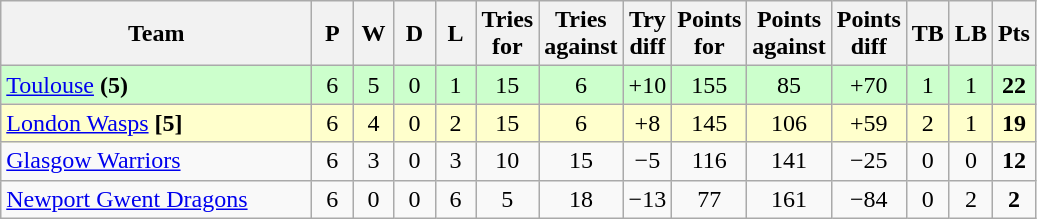<table class="wikitable" style="text-align: center;">
<tr>
<th width="200">Team</th>
<th width="20">P</th>
<th width="20">W</th>
<th width="20">D</th>
<th width="20">L</th>
<th width="20">Tries for</th>
<th width="20">Tries against</th>
<th width="20">Try diff</th>
<th width="20">Points for</th>
<th width="20">Points against</th>
<th width="25">Points diff</th>
<th width="20">TB</th>
<th width="20">LB</th>
<th width="20">Pts</th>
</tr>
<tr bgcolor=ccffcc>
<td align=left> <a href='#'>Toulouse</a> <strong>(5)</strong></td>
<td>6</td>
<td>5</td>
<td>0</td>
<td>1</td>
<td>15</td>
<td>6</td>
<td>+10</td>
<td>155</td>
<td>85</td>
<td>+70</td>
<td>1</td>
<td>1</td>
<td><strong>22</strong></td>
</tr>
<tr bgcolor=ffffcc>
<td align=left> <a href='#'>London Wasps</a> <strong>[5]</strong></td>
<td>6</td>
<td>4</td>
<td>0</td>
<td>2</td>
<td>15</td>
<td>6</td>
<td>+8</td>
<td>145</td>
<td>106</td>
<td>+59</td>
<td>2</td>
<td>1</td>
<td><strong>19</strong></td>
</tr>
<tr>
<td align=left> <a href='#'>Glasgow Warriors</a></td>
<td>6</td>
<td>3</td>
<td>0</td>
<td>3</td>
<td>10</td>
<td>15</td>
<td>−5</td>
<td>116</td>
<td>141</td>
<td>−25</td>
<td>0</td>
<td>0</td>
<td><strong>12</strong></td>
</tr>
<tr>
<td align=left> <a href='#'>Newport Gwent Dragons</a></td>
<td>6</td>
<td>0</td>
<td>0</td>
<td>6</td>
<td>5</td>
<td>18</td>
<td>−13</td>
<td>77</td>
<td>161</td>
<td>−84</td>
<td>0</td>
<td>2</td>
<td><strong>2</strong></td>
</tr>
</table>
